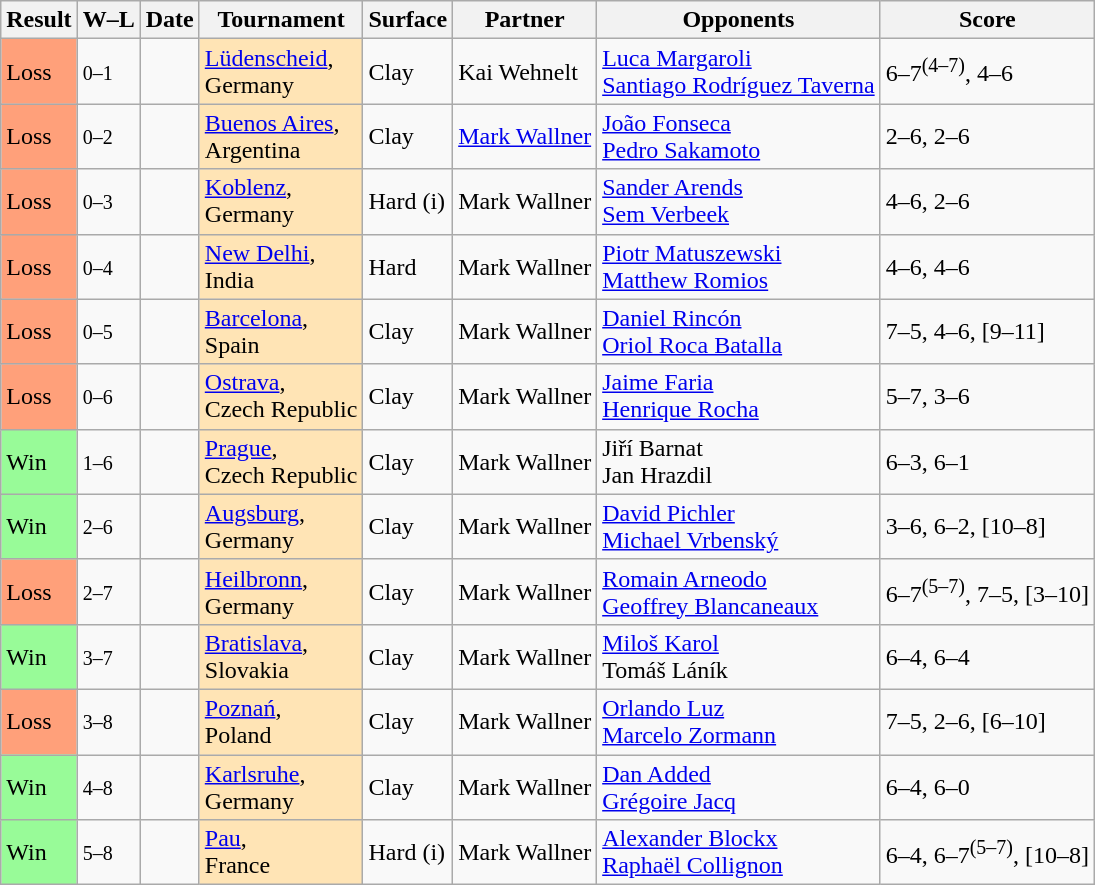<table class="sortable wikitable nowrap">
<tr>
<th>Result</th>
<th class="unsortable">W–L</th>
<th>Date</th>
<th>Tournament</th>
<th>Surface</th>
<th>Partner</th>
<th>Opponents</th>
<th class="unsortable">Score</th>
</tr>
<tr>
<td bgcolor=ffa07a>Loss</td>
<td><small>0–1</small></td>
<td><a href='#'></a></td>
<td bgcolor=ffe4b5><a href='#'>Lüdenscheid</a>, <br> Germany</td>
<td>Clay</td>
<td> Kai Wehnelt</td>
<td> <a href='#'>Luca Margaroli</a> <br>  <a href='#'>Santiago Rodríguez Taverna</a></td>
<td>6–7<sup>(4–7)</sup>, 4–6</td>
</tr>
<tr>
<td bgcolor=ffa07a>Loss</td>
<td><small>0–2</small></td>
<td><a href='#'></a></td>
<td bgcolor=ffe4b5><a href='#'>Buenos Aires</a>, <br> Argentina</td>
<td>Clay</td>
<td> <a href='#'>Mark Wallner</a></td>
<td> <a href='#'>João Fonseca</a> <br>  <a href='#'>Pedro Sakamoto</a></td>
<td>2–6, 2–6</td>
</tr>
<tr>
<td bgcolor=ffa07a>Loss</td>
<td><small>0–3</small></td>
<td><a href='#'></a></td>
<td bgcolor=ffe4b5><a href='#'>Koblenz</a>, <br> Germany</td>
<td>Hard (i)</td>
<td> Mark Wallner</td>
<td> <a href='#'>Sander Arends</a> <br>  <a href='#'>Sem Verbeek</a></td>
<td>4–6, 2–6</td>
</tr>
<tr>
<td bgcolor=ffa07a>Loss</td>
<td><small>0–4</small></td>
<td><a href='#'></a></td>
<td bgcolor=ffe4b5><a href='#'>New Delhi</a>, <br> India</td>
<td>Hard</td>
<td> Mark Wallner</td>
<td> <a href='#'>Piotr Matuszewski</a> <br>  <a href='#'>Matthew Romios</a></td>
<td>4–6, 4–6</td>
</tr>
<tr>
<td bgcolor=ffa07a>Loss</td>
<td><small>0–5</small></td>
<td><a href='#'></a></td>
<td bgcolor=ffe4b5><a href='#'>Barcelona</a>, <br> Spain</td>
<td>Clay</td>
<td> Mark Wallner</td>
<td> <a href='#'>Daniel Rincón</a> <br>  <a href='#'>Oriol Roca Batalla</a></td>
<td>7–5, 4–6, [9–11]</td>
</tr>
<tr>
<td bgcolor=ffa07a>Loss</td>
<td><small>0–6</small></td>
<td><a href='#'></a></td>
<td bgcolor=ffe4b5><a href='#'>Ostrava</a>, <br> Czech Republic</td>
<td>Clay</td>
<td> Mark Wallner</td>
<td> <a href='#'>Jaime Faria</a> <br>  <a href='#'>Henrique Rocha</a></td>
<td>5–7, 3–6</td>
</tr>
<tr>
<td bgcolor=98fb98>Win</td>
<td><small>1–6</small></td>
<td><a href='#'></a></td>
<td bgcolor=ffe4b5><a href='#'>Prague</a>, <br> Czech Republic</td>
<td>Clay</td>
<td> Mark Wallner</td>
<td> Jiří Barnat <br>  Jan Hrazdil</td>
<td>6–3, 6–1</td>
</tr>
<tr>
<td bgcolor=98fb98>Win</td>
<td><small>2–6</small></td>
<td><a href='#'></a></td>
<td bgcolor=ffe4b5><a href='#'>Augsburg</a>, <br> Germany</td>
<td>Clay</td>
<td> Mark Wallner</td>
<td> <a href='#'>David Pichler</a> <br>  <a href='#'>Michael Vrbenský</a></td>
<td>3–6, 6–2, [10–8]</td>
</tr>
<tr>
<td bgcolor=ffa07a>Loss</td>
<td><small>2–7</small></td>
<td><a href='#'></a></td>
<td bgcolor=ffe4b5><a href='#'>Heilbronn</a>, <br> Germany</td>
<td>Clay</td>
<td> Mark Wallner</td>
<td> <a href='#'>Romain Arneodo</a> <br>  <a href='#'>Geoffrey Blancaneaux</a></td>
<td>6–7<sup>(5–7)</sup>, 7–5, [3–10]</td>
</tr>
<tr>
<td bgcolor=98fb98>Win</td>
<td><small>3–7</small></td>
<td><a href='#'></a></td>
<td bgcolor=ffe4b5><a href='#'>Bratislava</a>, <br> Slovakia</td>
<td>Clay</td>
<td> Mark Wallner</td>
<td> <a href='#'>Miloš Karol</a> <br>  Tomáš Láník</td>
<td>6–4, 6–4</td>
</tr>
<tr>
<td bgcolor=ffa07a>Loss</td>
<td><small>3–8</small></td>
<td><a href='#'></a></td>
<td bgcolor=ffe4b5><a href='#'>Poznań</a>, <br> Poland</td>
<td>Clay</td>
<td> Mark Wallner</td>
<td> <a href='#'>Orlando Luz</a> <br>  <a href='#'>Marcelo Zormann</a></td>
<td>7–5, 2–6, [6–10]</td>
</tr>
<tr>
<td bgcolor=98fb98>Win</td>
<td><small>4–8</small></td>
<td><a href='#'></a></td>
<td bgcolor=ffe4b5><a href='#'>Karlsruhe</a>, <br> Germany</td>
<td>Clay</td>
<td> Mark Wallner</td>
<td> <a href='#'>Dan Added</a> <br>  <a href='#'>Grégoire Jacq</a></td>
<td>6–4, 6–0</td>
</tr>
<tr>
<td bgcolor=98fb98>Win</td>
<td><small>5–8</small></td>
<td><a href='#'></a></td>
<td bgcolor=ffe4b5><a href='#'>Pau</a>, <br> France</td>
<td>Hard (i)</td>
<td> Mark Wallner</td>
<td> <a href='#'>Alexander Blockx</a> <br>  <a href='#'>Raphaël Collignon</a></td>
<td>6–4, 6–7<sup>(5–7)</sup>, [10–8]</td>
</tr>
</table>
